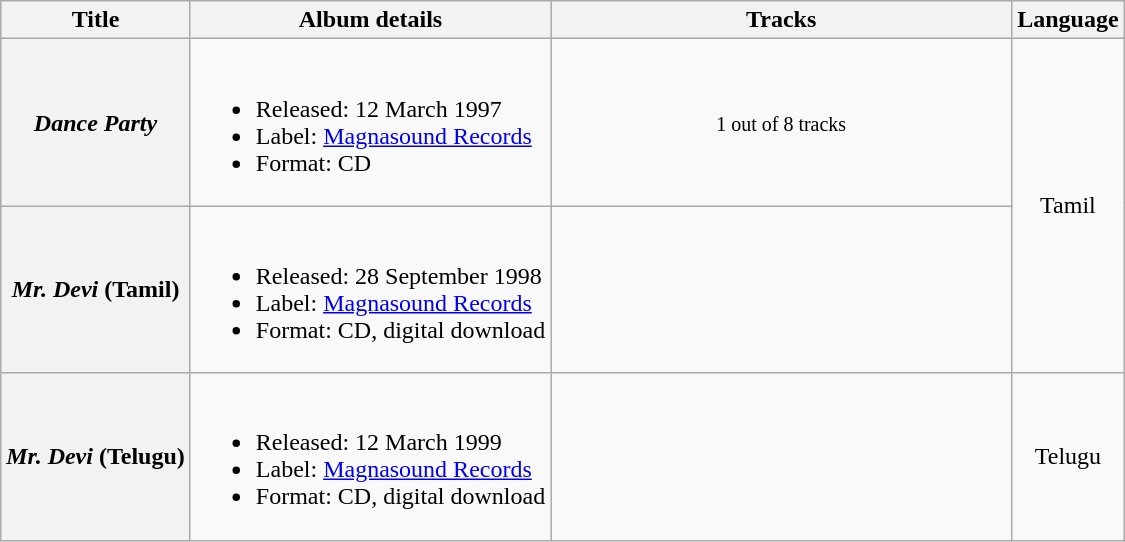<table class="wikitable" style="text-align:center;">
<tr>
<th>Title</th>
<th>Album details</th>
<th class="unsortable" style="width: 300px;">Tracks</th>
<th>Language</th>
</tr>
<tr>
<th scope="col"><em>Dance Party</em></th>
<td style="text-align:left;"><br><ul><li>Released: 12 March 1997</li><li>Label: <a href='#'>Magnasound Records</a></li><li>Format: CD</li></ul></td>
<td><small>1 out of 8 tracks</small></td>
<td rowspan="2">Tamil</td>
</tr>
<tr>
<th scope="col"><em>Mr. Devi</em> (Tamil)</th>
<td style="text-align:left;"><br><ul><li>Released: 28 September 1998</li><li>Label: <a href='#'>Magnasound Records</a></li><li>Format: CD, digital download</li></ul></td>
<td></td>
</tr>
<tr>
<th scope="col"><em>Mr. Devi</em> (Telugu)</th>
<td style="text-align:left;"><br><ul><li>Released: 12 March 1999</li><li>Label: <a href='#'>Magnasound Records</a></li><li>Format: CD, digital download</li></ul></td>
<td></td>
<td>Telugu</td>
</tr>
</table>
